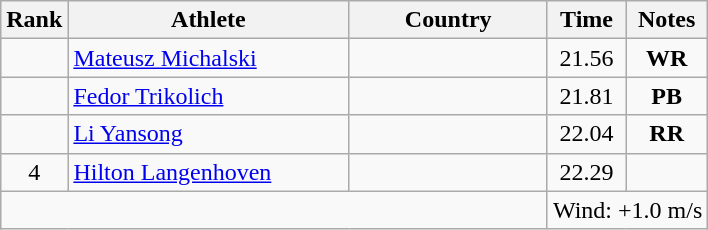<table class="wikitable sortable" style="text-align:center">
<tr>
<th>Rank</th>
<th style="width:180px">Athlete</th>
<th style="width:125px">Country</th>
<th>Time</th>
<th>Notes</th>
</tr>
<tr>
<td></td>
<td style="text-align:left;"><a href='#'>Mateusz Michalski</a></td>
<td style="text-align:left;"></td>
<td>21.56</td>
<td><strong>WR</strong></td>
</tr>
<tr>
<td></td>
<td style="text-align:left;"><a href='#'>Fedor Trikolich</a></td>
<td style="text-align:left;"></td>
<td>21.81</td>
<td><strong>PB</strong></td>
</tr>
<tr>
<td></td>
<td style="text-align:left;"><a href='#'>Li Yansong</a></td>
<td style="text-align:left;"></td>
<td>22.04</td>
<td><strong>RR</strong></td>
</tr>
<tr>
<td>4</td>
<td style="text-align:left;"><a href='#'>Hilton Langenhoven</a></td>
<td style="text-align:left;"></td>
<td>22.29</td>
<td></td>
</tr>
<tr class="sortbottom">
<td colspan="3"></td>
<td colspan="2">Wind: +1.0 m/s</td>
</tr>
</table>
